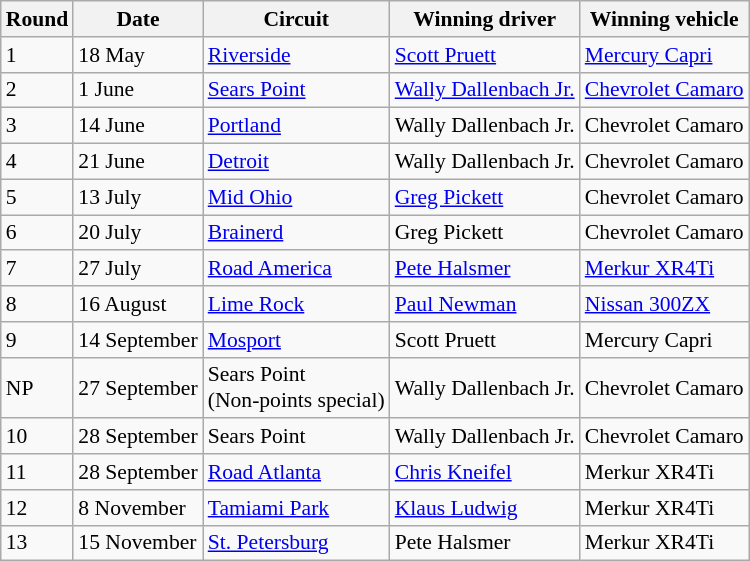<table class="wikitable" style="font-size: 90%;">
<tr>
<th>Round</th>
<th>Date</th>
<th>Circuit</th>
<th>Winning driver</th>
<th>Winning vehicle</th>
</tr>
<tr>
<td>1</td>
<td>18 May</td>
<td><a href='#'>Riverside</a></td>
<td> <a href='#'>Scott Pruett</a></td>
<td><a href='#'>Mercury Capri</a></td>
</tr>
<tr>
<td>2</td>
<td>1 June</td>
<td><a href='#'>Sears Point</a></td>
<td> <a href='#'>Wally Dallenbach Jr.</a></td>
<td><a href='#'>Chevrolet Camaro</a></td>
</tr>
<tr>
<td>3</td>
<td>14 June</td>
<td><a href='#'>Portland</a></td>
<td> Wally Dallenbach Jr.</td>
<td>Chevrolet Camaro</td>
</tr>
<tr>
<td>4</td>
<td>21 June</td>
<td><a href='#'>Detroit</a></td>
<td> Wally Dallenbach Jr.</td>
<td>Chevrolet Camaro</td>
</tr>
<tr>
<td>5</td>
<td>13 July</td>
<td><a href='#'>Mid Ohio</a></td>
<td> <a href='#'>Greg Pickett</a></td>
<td>Chevrolet Camaro</td>
</tr>
<tr>
<td>6</td>
<td>20 July</td>
<td><a href='#'>Brainerd</a></td>
<td> Greg Pickett</td>
<td>Chevrolet Camaro</td>
</tr>
<tr>
<td>7</td>
<td>27 July</td>
<td><a href='#'>Road America</a></td>
<td> <a href='#'>Pete Halsmer</a></td>
<td><a href='#'>Merkur XR4Ti</a></td>
</tr>
<tr>
<td>8</td>
<td>16 August</td>
<td><a href='#'>Lime Rock</a></td>
<td> <a href='#'>Paul Newman</a></td>
<td><a href='#'>Nissan 300ZX</a></td>
</tr>
<tr>
<td>9</td>
<td>14 September</td>
<td><a href='#'>Mosport</a></td>
<td> Scott Pruett</td>
<td>Mercury Capri</td>
</tr>
<tr>
<td>NP</td>
<td>27 September</td>
<td>Sears Point<br>(Non-points special)</td>
<td> Wally Dallenbach Jr.</td>
<td>Chevrolet Camaro</td>
</tr>
<tr>
<td>10</td>
<td>28 September</td>
<td>Sears Point</td>
<td> Wally Dallenbach Jr.</td>
<td>Chevrolet Camaro</td>
</tr>
<tr>
<td>11</td>
<td>28 September</td>
<td><a href='#'>Road Atlanta</a></td>
<td> <a href='#'>Chris Kneifel</a></td>
<td>Merkur XR4Ti</td>
</tr>
<tr>
<td>12</td>
<td>8 November</td>
<td><a href='#'>Tamiami Park</a></td>
<td> <a href='#'>Klaus Ludwig</a></td>
<td>Merkur XR4Ti</td>
</tr>
<tr>
<td>13</td>
<td>15 November</td>
<td><a href='#'>St. Petersburg</a></td>
<td> Pete Halsmer</td>
<td>Merkur XR4Ti</td>
</tr>
</table>
